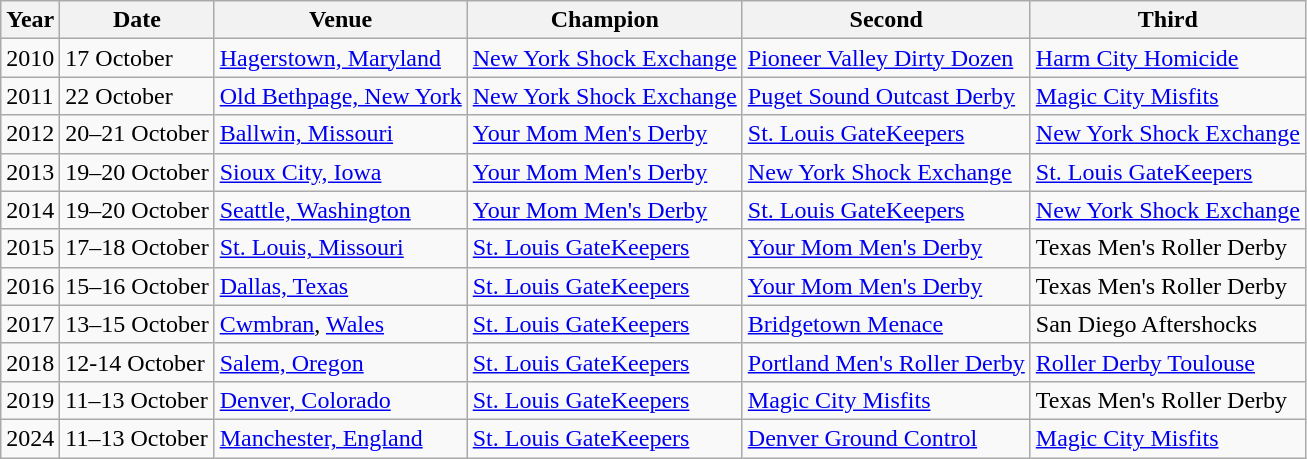<table class="wikitable sortable">
<tr>
<th>Year</th>
<th>Date</th>
<th>Venue</th>
<th>Champion</th>
<th>Second</th>
<th>Third</th>
</tr>
<tr>
<td>2010</td>
<td>17 October</td>
<td><a href='#'>Hagerstown, Maryland</a></td>
<td><a href='#'>New York Shock Exchange</a></td>
<td><a href='#'>Pioneer Valley Dirty Dozen</a></td>
<td><a href='#'>Harm City Homicide</a></td>
</tr>
<tr>
<td>2011</td>
<td>22 October</td>
<td><a href='#'>Old Bethpage, New York</a></td>
<td><a href='#'>New York Shock Exchange</a></td>
<td><a href='#'>Puget Sound Outcast Derby</a></td>
<td><a href='#'>Magic City Misfits</a></td>
</tr>
<tr>
<td>2012</td>
<td>20–21 October</td>
<td><a href='#'>Ballwin, Missouri</a></td>
<td><a href='#'>Your Mom Men's Derby</a></td>
<td><a href='#'>St. Louis GateKeepers</a></td>
<td><a href='#'>New York Shock Exchange</a></td>
</tr>
<tr>
<td>2013</td>
<td>19–20 October</td>
<td><a href='#'>Sioux City, Iowa</a></td>
<td><a href='#'>Your Mom Men's Derby</a></td>
<td><a href='#'>New York Shock Exchange</a></td>
<td><a href='#'>St. Louis GateKeepers</a></td>
</tr>
<tr>
<td>2014</td>
<td>19–20 October</td>
<td><a href='#'>Seattle, Washington</a></td>
<td><a href='#'>Your Mom Men's Derby</a></td>
<td><a href='#'>St. Louis GateKeepers</a></td>
<td><a href='#'>New York Shock Exchange</a></td>
</tr>
<tr>
<td>2015</td>
<td>17–18 October</td>
<td><a href='#'>St. Louis, Missouri</a></td>
<td><a href='#'>St. Louis GateKeepers</a></td>
<td><a href='#'>Your Mom Men's Derby</a></td>
<td>Texas Men's Roller Derby</td>
</tr>
<tr>
<td>2016</td>
<td>15–16 October</td>
<td><a href='#'>Dallas, Texas</a></td>
<td><a href='#'>St. Louis GateKeepers</a></td>
<td><a href='#'>Your Mom Men's Derby</a></td>
<td>Texas Men's Roller Derby</td>
</tr>
<tr>
<td>2017</td>
<td>13–15 October</td>
<td><a href='#'>Cwmbran</a>, <a href='#'>Wales</a></td>
<td><a href='#'>St. Louis GateKeepers</a></td>
<td><a href='#'>Bridgetown Menace</a></td>
<td>San Diego Aftershocks</td>
</tr>
<tr>
<td>2018</td>
<td>12-14 October</td>
<td><a href='#'>Salem, Oregon</a></td>
<td><a href='#'>St. Louis GateKeepers</a></td>
<td><a href='#'>Portland Men's Roller Derby</a></td>
<td Bridgetown Menace]]><a href='#'>Roller Derby Toulouse</a></td>
</tr>
<tr>
<td>2019</td>
<td>11–13 October</td>
<td><a href='#'>Denver, Colorado</a></td>
<td><a href='#'>St. Louis GateKeepers</a></td>
<td><a href='#'>Magic City Misfits</a></td>
<td>Texas Men's Roller Derby</td>
</tr>
<tr>
<td>2024</td>
<td>11–13 October</td>
<td><a href='#'>Manchester, England</a></td>
<td><a href='#'>St. Louis GateKeepers</a></td>
<td><a href='#'>Denver Ground Control</a></td>
<td><a href='#'>Magic City Misfits</a></td>
</tr>
</table>
